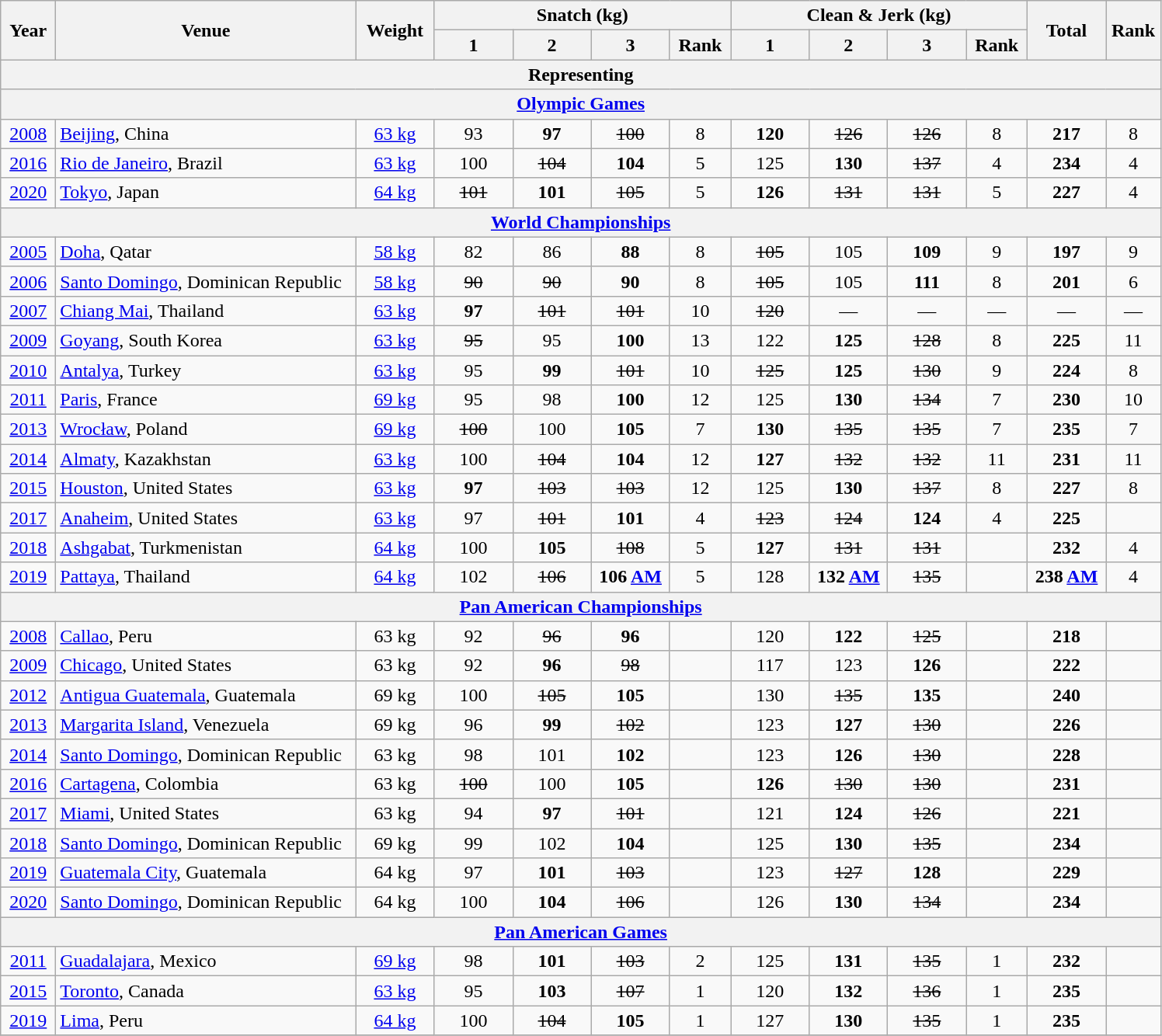<table class="wikitable" style="text-align:center;">
<tr>
<th rowspan=2 width=40>Year</th>
<th rowspan=2 width=250>Venue</th>
<th rowspan=2 width=60>Weight</th>
<th colspan=4>Snatch (kg)</th>
<th colspan=4>Clean & Jerk (kg)</th>
<th rowspan=2 width=60>Total</th>
<th rowspan=2 width=40>Rank</th>
</tr>
<tr>
<th width=60>1</th>
<th width=60>2</th>
<th width=60>3</th>
<th width=45>Rank</th>
<th width=60>1</th>
<th width=60>2</th>
<th width=60>3</th>
<th width=45>Rank</th>
</tr>
<tr>
<th colspan=13>Representing </th>
</tr>
<tr>
<th colspan=13><a href='#'>Olympic Games</a></th>
</tr>
<tr>
<td><a href='#'>2008</a></td>
<td align=left> <a href='#'>Beijing</a>, China</td>
<td><a href='#'>63 kg</a></td>
<td>93</td>
<td><strong>97</strong></td>
<td><s>100</s></td>
<td>8</td>
<td><strong>120</strong></td>
<td><s>126</s></td>
<td><s>126</s></td>
<td>8</td>
<td><strong>217</strong></td>
<td>8</td>
</tr>
<tr>
<td><a href='#'>2016</a></td>
<td align=left> <a href='#'>Rio de Janeiro</a>, Brazil</td>
<td><a href='#'>63 kg</a></td>
<td>100</td>
<td><s>104</s></td>
<td><strong>104</strong></td>
<td>5</td>
<td>125</td>
<td><strong>130</strong></td>
<td><s>137</s></td>
<td>4</td>
<td><strong>234</strong></td>
<td>4</td>
</tr>
<tr>
<td><a href='#'>2020</a></td>
<td align=left> <a href='#'>Tokyo</a>, Japan</td>
<td><a href='#'>64 kg</a></td>
<td><s>101</s></td>
<td><strong>101</strong></td>
<td><s>105</s></td>
<td>5</td>
<td><strong>126</strong></td>
<td><s>131</s></td>
<td><s>131</s></td>
<td>5</td>
<td><strong>227</strong></td>
<td>4</td>
</tr>
<tr>
<th colspan=13><a href='#'>World Championships</a></th>
</tr>
<tr>
<td><a href='#'>2005</a></td>
<td align=left> <a href='#'>Doha</a>, Qatar</td>
<td><a href='#'>58 kg</a></td>
<td>82</td>
<td>86</td>
<td><strong>88</strong></td>
<td>8</td>
<td><s>105</s></td>
<td>105</td>
<td><strong>109</strong></td>
<td>9</td>
<td><strong>197</strong></td>
<td>9</td>
</tr>
<tr>
<td><a href='#'>2006</a></td>
<td align=left> <a href='#'>Santo Domingo</a>, Dominican Republic</td>
<td><a href='#'>58 kg</a></td>
<td><s>90</s></td>
<td><s>90</s></td>
<td><strong>90</strong></td>
<td>8</td>
<td><s>105</s></td>
<td>105</td>
<td><strong>111</strong></td>
<td>8</td>
<td><strong>201</strong></td>
<td>6</td>
</tr>
<tr>
<td><a href='#'>2007</a></td>
<td align=left> <a href='#'>Chiang Mai</a>, Thailand</td>
<td><a href='#'>63 kg</a></td>
<td><strong>97</strong></td>
<td><s>101</s></td>
<td><s>101</s></td>
<td>10</td>
<td><s>120</s></td>
<td>—</td>
<td>—</td>
<td>—</td>
<td>—</td>
<td>—</td>
</tr>
<tr>
<td><a href='#'>2009</a></td>
<td align=left> <a href='#'>Goyang</a>, South Korea</td>
<td><a href='#'>63 kg</a></td>
<td><s>95</s></td>
<td>95</td>
<td><strong>100</strong></td>
<td>13</td>
<td>122</td>
<td><strong>125</strong></td>
<td><s>128</s></td>
<td>8</td>
<td><strong>225</strong></td>
<td>11</td>
</tr>
<tr>
<td><a href='#'>2010</a></td>
<td align=left> <a href='#'>Antalya</a>, Turkey</td>
<td><a href='#'>63 kg</a></td>
<td>95</td>
<td><strong>99</strong></td>
<td><s>101</s></td>
<td>10</td>
<td><s>125</s></td>
<td><strong>125</strong></td>
<td><s>130</s></td>
<td>9</td>
<td><strong>224</strong></td>
<td>8</td>
</tr>
<tr>
<td><a href='#'>2011</a></td>
<td align=left> <a href='#'>Paris</a>, France</td>
<td><a href='#'>69 kg</a></td>
<td>95</td>
<td>98</td>
<td><strong>100</strong></td>
<td>12</td>
<td>125</td>
<td><strong>130</strong></td>
<td><s>134</s></td>
<td>7</td>
<td><strong>230</strong></td>
<td>10</td>
</tr>
<tr>
<td><a href='#'>2013</a></td>
<td align=left> <a href='#'>Wrocław</a>, Poland</td>
<td><a href='#'>69 kg</a></td>
<td><s>100</s></td>
<td>100</td>
<td><strong>105</strong></td>
<td>7</td>
<td><strong>130</strong></td>
<td><s>135</s></td>
<td><s>135</s></td>
<td>7</td>
<td><strong>235</strong></td>
<td>7</td>
</tr>
<tr>
<td><a href='#'>2014</a></td>
<td align=left> <a href='#'>Almaty</a>, Kazakhstan</td>
<td><a href='#'>63 kg</a></td>
<td>100</td>
<td><s>104</s></td>
<td><strong>104</strong></td>
<td>12</td>
<td><strong>127</strong></td>
<td><s>132</s></td>
<td><s>132</s></td>
<td>11</td>
<td><strong>231</strong></td>
<td>11</td>
</tr>
<tr>
<td><a href='#'>2015</a></td>
<td align=left> <a href='#'>Houston</a>, United States</td>
<td><a href='#'>63 kg</a></td>
<td><strong>97</strong></td>
<td><s>103</s></td>
<td><s>103</s></td>
<td>12</td>
<td>125</td>
<td><strong>130</strong></td>
<td><s>137</s></td>
<td>8</td>
<td><strong>227</strong></td>
<td>8</td>
</tr>
<tr>
<td><a href='#'>2017</a></td>
<td align=left> <a href='#'>Anaheim</a>, United States</td>
<td><a href='#'>63 kg</a></td>
<td>97</td>
<td><s>101</s></td>
<td><strong>101</strong></td>
<td>4</td>
<td><s>123</s></td>
<td><s>124</s></td>
<td><strong>124</strong></td>
<td>4</td>
<td><strong>225</strong></td>
<td></td>
</tr>
<tr>
<td><a href='#'>2018</a></td>
<td align=left> <a href='#'>Ashgabat</a>, Turkmenistan</td>
<td><a href='#'>64 kg</a></td>
<td>100</td>
<td><strong>105</strong></td>
<td><s>108</s></td>
<td>5</td>
<td><strong>127</strong></td>
<td><s>131</s></td>
<td><s>131</s></td>
<td></td>
<td><strong>232</strong></td>
<td>4</td>
</tr>
<tr>
<td><a href='#'>2019</a></td>
<td align=left> <a href='#'>Pattaya</a>, Thailand</td>
<td><a href='#'>64 kg</a></td>
<td>102</td>
<td><s>106</s></td>
<td><strong>106 <a href='#'>AM</a></strong></td>
<td>5</td>
<td>128</td>
<td><strong>132 <a href='#'>AM</a></strong></td>
<td><s>135</s></td>
<td></td>
<td><strong>238 <a href='#'>AM</a></strong></td>
<td>4</td>
</tr>
<tr>
<th colspan=13><a href='#'>Pan American Championships</a></th>
</tr>
<tr>
<td><a href='#'>2008</a></td>
<td align=left> <a href='#'>Callao</a>, Peru</td>
<td>63 kg</td>
<td>92</td>
<td><s>96</s></td>
<td><strong>96</strong></td>
<td></td>
<td>120</td>
<td><strong>122</strong></td>
<td><s>125</s></td>
<td></td>
<td><strong>218</strong></td>
<td></td>
</tr>
<tr>
<td><a href='#'>2009</a></td>
<td align=left> <a href='#'>Chicago</a>, United States</td>
<td>63 kg</td>
<td>92</td>
<td><strong>96</strong></td>
<td><s>98</s></td>
<td></td>
<td>117</td>
<td>123</td>
<td><strong>126</strong></td>
<td></td>
<td><strong>222</strong></td>
<td></td>
</tr>
<tr>
<td><a href='#'>2012</a></td>
<td align=left> <a href='#'>Antigua Guatemala</a>, Guatemala</td>
<td>69 kg</td>
<td>100</td>
<td><s>105</s></td>
<td><strong>105</strong></td>
<td></td>
<td>130</td>
<td><s>135</s></td>
<td><strong>135</strong></td>
<td></td>
<td><strong>240</strong></td>
<td></td>
</tr>
<tr>
<td><a href='#'>2013</a></td>
<td align=left> <a href='#'>Margarita Island</a>, Venezuela</td>
<td>69 kg</td>
<td>96</td>
<td><strong>99</strong></td>
<td><s>102</s></td>
<td></td>
<td>123</td>
<td><strong>127</strong></td>
<td><s>130</s></td>
<td></td>
<td><strong>226</strong></td>
<td></td>
</tr>
<tr>
<td><a href='#'>2014</a></td>
<td align=left> <a href='#'>Santo Domingo</a>, Dominican Republic</td>
<td>63 kg</td>
<td>98</td>
<td>101</td>
<td><strong>102</strong></td>
<td></td>
<td>123</td>
<td><strong>126</strong></td>
<td><s>130</s></td>
<td></td>
<td><strong>228</strong></td>
<td></td>
</tr>
<tr>
<td><a href='#'>2016</a></td>
<td align=left> <a href='#'>Cartagena</a>, Colombia</td>
<td>63 kg</td>
<td><s>100</s></td>
<td>100</td>
<td><strong>105</strong></td>
<td></td>
<td><strong>126</strong></td>
<td><s>130</s></td>
<td><s>130</s></td>
<td></td>
<td><strong>231</strong></td>
<td></td>
</tr>
<tr>
<td><a href='#'>2017</a></td>
<td align=left> <a href='#'>Miami</a>, United States</td>
<td>63 kg</td>
<td>94</td>
<td><strong>97</strong></td>
<td><s>101</s></td>
<td></td>
<td>121</td>
<td><strong>124</strong></td>
<td><s>126</s></td>
<td></td>
<td><strong>221</strong></td>
<td></td>
</tr>
<tr>
<td><a href='#'>2018</a></td>
<td align=left> <a href='#'>Santo Domingo</a>, Dominican Republic</td>
<td>69 kg</td>
<td>99</td>
<td>102</td>
<td><strong>104</strong></td>
<td></td>
<td>125</td>
<td><strong>130</strong></td>
<td><s>135</s></td>
<td></td>
<td><strong>234</strong></td>
<td></td>
</tr>
<tr>
<td><a href='#'>2019</a></td>
<td align=left> <a href='#'>Guatemala City</a>, Guatemala</td>
<td>64 kg</td>
<td>97</td>
<td><strong>101</strong></td>
<td><s>103</s></td>
<td></td>
<td>123</td>
<td><s>127</s></td>
<td><strong>128</strong></td>
<td></td>
<td><strong>229</strong></td>
<td></td>
</tr>
<tr>
<td><a href='#'>2020</a></td>
<td align=left> <a href='#'>Santo Domingo</a>, Dominican Republic</td>
<td>64 kg</td>
<td>100</td>
<td><strong>104</strong></td>
<td><s>106</s></td>
<td></td>
<td>126</td>
<td><strong>130</strong></td>
<td><s>134</s></td>
<td></td>
<td><strong>234</strong></td>
<td></td>
</tr>
<tr>
<th colspan=13><a href='#'>Pan American Games</a></th>
</tr>
<tr>
<td><a href='#'>2011</a></td>
<td align=left> <a href='#'>Guadalajara</a>, Mexico</td>
<td><a href='#'>69 kg</a></td>
<td>98</td>
<td><strong>101</strong></td>
<td><s> 103</s></td>
<td>2</td>
<td>125</td>
<td><strong>131</strong></td>
<td><s>135</s></td>
<td>1</td>
<td><strong>232</strong></td>
<td></td>
</tr>
<tr>
<td><a href='#'>2015</a></td>
<td align=left> <a href='#'>Toronto</a>, Canada</td>
<td><a href='#'>63 kg</a></td>
<td>95</td>
<td><strong>103</strong></td>
<td><s> 107</s></td>
<td>1</td>
<td>120</td>
<td><strong>132</strong></td>
<td><s>136</s></td>
<td>1</td>
<td><strong>235</strong></td>
<td></td>
</tr>
<tr>
<td><a href='#'>2019</a></td>
<td align=left> <a href='#'>Lima</a>, Peru</td>
<td><a href='#'>64 kg</a></td>
<td>100</td>
<td><s>104</s></td>
<td><strong>105</strong></td>
<td>1</td>
<td>127</td>
<td><strong>130</strong></td>
<td><s>135</s></td>
<td>1</td>
<td><strong>235</strong></td>
<td></td>
</tr>
<tr>
</tr>
</table>
